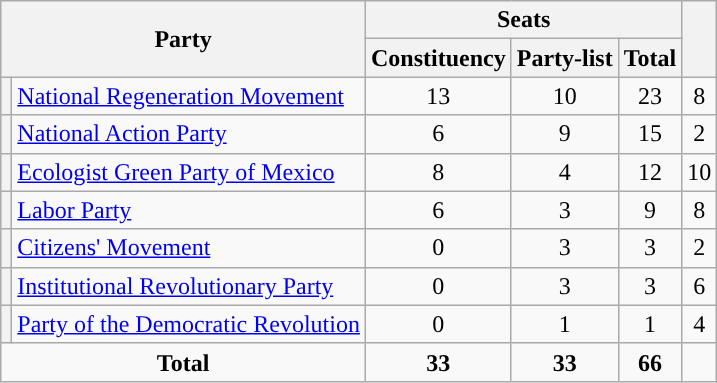<table class="wikitable" style="text-align:center;">
<tr>
<th colspan="2" rowspan="2">Party</th>
<th colspan="3">Seats</th>
<th rowspan="2"></th>
</tr>
<tr>
<th style="width:3em"><strong>Constituency</strong></th>
<th>Party-list</th>
<th>Total</th>
</tr>
<tr>
<th style="background-color:"></th>
<td style="text-align:left;"><a href='#'>National Regeneration Movement</a></td>
<td>13</td>
<td>10</td>
<td>23</td>
<td> 8</td>
</tr>
<tr>
<th style="background-color:"></th>
<td style="text-align:left;"><a href='#'>National Action Party</a></td>
<td>6</td>
<td>9</td>
<td>15</td>
<td> 2</td>
</tr>
<tr>
<th style="background-color:"></th>
<td style="text-align:left;"><a href='#'>Ecologist Green Party of Mexico</a></td>
<td>8</td>
<td>4</td>
<td>12</td>
<td> 10</td>
</tr>
<tr>
<th style="background-color:"></th>
<td style="text-align:left;"><a href='#'>Labor Party</a></td>
<td>6</td>
<td>3</td>
<td>9</td>
<td> 8</td>
</tr>
<tr>
<th style="background-color:"></th>
<td style="text-align:left;"><a href='#'>Citizens' Movement</a></td>
<td>0</td>
<td>3</td>
<td>3</td>
<td> 2</td>
</tr>
<tr>
<th style="background-color:"></th>
<td style="text-align:left;"><a href='#'>Institutional Revolutionary Party</a></td>
<td>0</td>
<td>3</td>
<td>3</td>
<td> 6</td>
</tr>
<tr>
<th style="background-color:"></th>
<td style="text-align:left;"><a href='#'>Party of the Democratic Revolution</a></td>
<td>0</td>
<td>1</td>
<td>1</td>
<td> 4</td>
</tr>
<tr>
<td colspan="2"><strong>Total</strong></td>
<td><strong>33</strong></td>
<td><strong>33</strong></td>
<td><strong>66</strong></td>
<td></td>
</tr>
</table>
